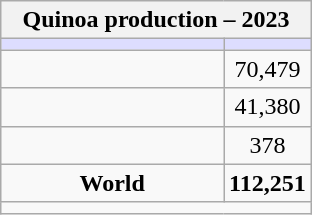<table class="wikitable" style="float:right; clear:left; width:13em; text-align:center;">
<tr>
<th colspan="2">Quinoa production – 2023</th>
</tr>
<tr>
<th style="background:#ddf; width:75%;"></th>
<th style="background:#ddf; width:25%;"></th>
</tr>
<tr>
<td></td>
<td>70,479</td>
</tr>
<tr>
<td></td>
<td>41,380</td>
</tr>
<tr>
<td></td>
<td>378</td>
</tr>
<tr>
<td><strong>World</strong></td>
<td><strong>112,251</strong></td>
</tr>
<tr>
<td colspan="2"></td>
</tr>
</table>
